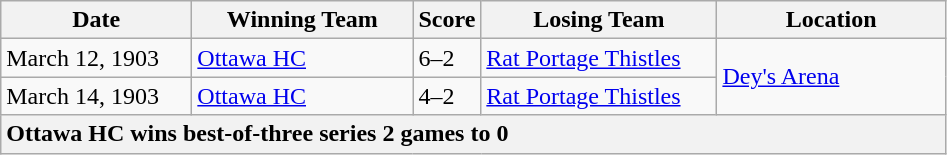<table class="wikitable">
<tr>
<th width="120">Date</th>
<th width="140">Winning Team</th>
<th width="5">Score</th>
<th width="150">Losing Team</th>
<th width="145">Location</th>
</tr>
<tr>
<td>March 12, 1903</td>
<td><a href='#'>Ottawa HC</a></td>
<td>6–2</td>
<td><a href='#'>Rat Portage Thistles</a></td>
<td rowspan="2"><a href='#'>Dey's Arena</a></td>
</tr>
<tr>
<td>March 14, 1903</td>
<td><a href='#'>Ottawa HC</a></td>
<td>4–2</td>
<td><a href='#'>Rat Portage Thistles</a></td>
</tr>
<tr>
<th colspan="5" style="text-align:left;">Ottawa HC wins best-of-three series 2 games to 0</th>
</tr>
</table>
